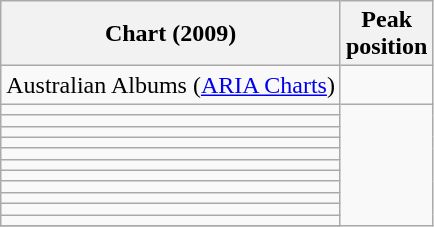<table class="wikitable sortable plainrowheaders">
<tr>
<th>Chart (2009)</th>
<th>Peak<br>position</th>
</tr>
<tr>
<td>Australian Albums (<a href='#'>ARIA Charts</a>)</td>
<td></td>
</tr>
<tr>
<td></td>
</tr>
<tr>
<td></td>
</tr>
<tr>
<td></td>
</tr>
<tr>
<td></td>
</tr>
<tr>
<td></td>
</tr>
<tr>
<td></td>
</tr>
<tr>
<td></td>
</tr>
<tr>
<td></td>
</tr>
<tr>
<td></td>
</tr>
<tr>
<td></td>
</tr>
<tr>
<td></td>
</tr>
<tr>
</tr>
</table>
